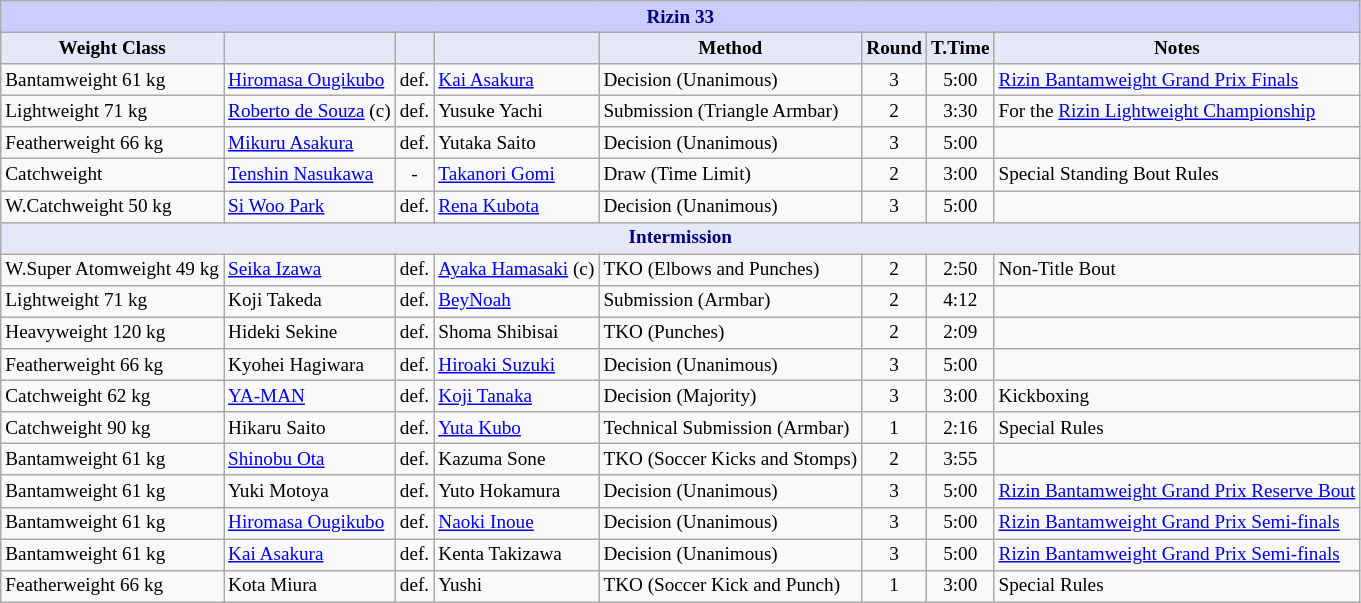<table class="wikitable" style="font-size: 80%;">
<tr>
<th colspan="8" style="background-color: #ccf; color: #000080; text-align: center;"><strong>Rizin 33</strong></th>
</tr>
<tr>
<th colspan="1" style="background-color: #E6E8FA; color: #000000; text-align: center;">Weight Class</th>
<th colspan="1" style="background-color: #E6E8FA; color: #000000; text-align: center;"></th>
<th colspan="1" style="background-color: #E6E8FA; color: #000000; text-align: center;"></th>
<th colspan="1" style="background-color: #E6E8FA; color: #000000; text-align: center;"></th>
<th colspan="1" style="background-color: #E6E8FA; color: #000000; text-align: center;">Method</th>
<th colspan="1" style="background-color: #E6E8FA; color: #000000; text-align: center;">Round</th>
<th colspan="1" style="background-color: #E6E8FA; color: #000000; text-align: center;">T.Time</th>
<th colspan="1" style="background-color: #E6E8FA; color: #000000; text-align: center;">Notes</th>
</tr>
<tr>
<td>Bantamweight 61 kg</td>
<td> <a href='#'>Hiromasa Ougikubo</a></td>
<td align=center>def.</td>
<td> <a href='#'>Kai Asakura</a></td>
<td>Decision (Unanimous)</td>
<td align=center>3</td>
<td align=center>5:00</td>
<td><a href='#'>Rizin Bantamweight Grand Prix Finals</a></td>
</tr>
<tr>
<td>Lightweight 71 kg</td>
<td> <a href='#'>Roberto de Souza</a> (c)</td>
<td align=center>def.</td>
<td> Yusuke Yachi</td>
<td>Submission (Triangle Armbar)</td>
<td align=center>2</td>
<td align=center>3:30</td>
<td>For the <a href='#'>Rizin Lightweight Championship</a></td>
</tr>
<tr>
<td>Featherweight 66 kg</td>
<td> <a href='#'>Mikuru Asakura</a></td>
<td align=center>def.</td>
<td> Yutaka Saito</td>
<td>Decision (Unanimous)</td>
<td align=center>3</td>
<td align=center>5:00</td>
<td></td>
</tr>
<tr>
<td>Catchweight</td>
<td> <a href='#'>Tenshin Nasukawa</a></td>
<td align=center>-</td>
<td> <a href='#'>Takanori Gomi</a></td>
<td>Draw (Time Limit)</td>
<td align=center>2</td>
<td align=center>3:00</td>
<td>Special Standing Bout Rules</td>
</tr>
<tr>
<td>W.Catchweight 50 kg</td>
<td> <a href='#'>Si Woo Park</a></td>
<td align=center>def.</td>
<td> <a href='#'>Rena Kubota</a></td>
<td>Decision (Unanimous)</td>
<td align=center>3</td>
<td align=center>5:00</td>
<td></td>
</tr>
<tr>
<th colspan="8" style="background-color: #E6E8FA; color: #000080; text-align: center;"><strong>Intermission</strong></th>
</tr>
<tr>
<td>W.Super Atomweight 49 kg</td>
<td> <a href='#'>Seika Izawa</a></td>
<td align=center>def.</td>
<td> <a href='#'>Ayaka Hamasaki</a> (c)</td>
<td>TKO (Elbows and Punches)</td>
<td align=center>2</td>
<td align=center>2:50</td>
<td>Non-Title Bout</td>
</tr>
<tr>
<td>Lightweight 71 kg</td>
<td> Koji Takeda</td>
<td align=center>def.</td>
<td> <a href='#'>BeyNoah</a></td>
<td>Submission (Armbar)</td>
<td align=center>2</td>
<td align=center>4:12</td>
<td></td>
</tr>
<tr>
<td>Heavyweight 120 kg</td>
<td> Hideki Sekine</td>
<td align=center>def.</td>
<td> Shoma Shibisai</td>
<td>TKO (Punches)</td>
<td align=center>2</td>
<td align=center>2:09</td>
<td></td>
</tr>
<tr>
<td>Featherweight 66 kg</td>
<td> Kyohei Hagiwara</td>
<td align=center>def.</td>
<td> <a href='#'>Hiroaki Suzuki</a></td>
<td>Decision (Unanimous)</td>
<td align=center>3</td>
<td align=center>5:00</td>
<td></td>
</tr>
<tr>
<td>Catchweight 62 kg</td>
<td> <a href='#'>YA-MAN</a></td>
<td align=center>def.</td>
<td> <a href='#'>Koji Tanaka</a></td>
<td>Decision (Majority)</td>
<td align=center>3</td>
<td align=center>3:00</td>
<td>Kickboxing</td>
</tr>
<tr>
<td>Catchweight 90 kg</td>
<td> Hikaru Saito</td>
<td align=center>def.</td>
<td> <a href='#'>Yuta Kubo</a></td>
<td>Technical Submission (Armbar)</td>
<td align=center>1</td>
<td align=center>2:16</td>
<td>Special Rules</td>
</tr>
<tr>
<td>Bantamweight 61 kg</td>
<td> <a href='#'>Shinobu Ota</a></td>
<td align=center>def.</td>
<td> Kazuma Sone</td>
<td>TKO (Soccer Kicks and Stomps)</td>
<td align=center>2</td>
<td align=center>3:55</td>
<td></td>
</tr>
<tr>
<td>Bantamweight 61 kg</td>
<td> Yuki Motoya</td>
<td align=center>def.</td>
<td> Yuto Hokamura</td>
<td>Decision (Unanimous)</td>
<td align=center>3</td>
<td align=center>5:00</td>
<td><a href='#'>Rizin Bantamweight Grand Prix Reserve Bout</a></td>
</tr>
<tr>
<td>Bantamweight 61 kg</td>
<td> <a href='#'>Hiromasa Ougikubo</a></td>
<td align=center>def.</td>
<td> <a href='#'>Naoki Inoue</a></td>
<td>Decision (Unanimous)</td>
<td align=center>3</td>
<td align=center>5:00</td>
<td><a href='#'>Rizin Bantamweight Grand Prix Semi-finals</a></td>
</tr>
<tr>
<td>Bantamweight 61 kg</td>
<td> <a href='#'>Kai Asakura</a></td>
<td align=center>def.</td>
<td> Kenta Takizawa</td>
<td>Decision (Unanimous)</td>
<td align=center>3</td>
<td align=center>5:00</td>
<td><a href='#'>Rizin Bantamweight Grand Prix Semi-finals</a></td>
</tr>
<tr>
<td>Featherweight 66 kg</td>
<td> Kota Miura</td>
<td align=center>def.</td>
<td> Yushi</td>
<td>TKO (Soccer Kick and Punch)</td>
<td align=center>1</td>
<td align=center>3:00</td>
<td>Special Rules</td>
</tr>
</table>
